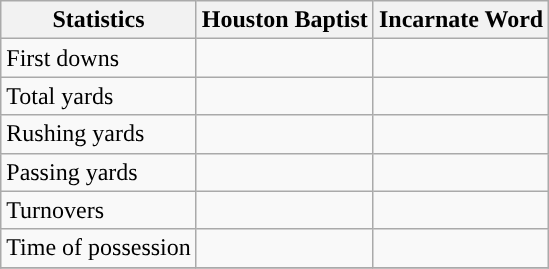<table class="wikitable">
<tr>
<th>Statistics</th>
<th>Houston Baptist</th>
<th>Incarnate Word</th>
</tr>
<tr>
<td>First downs</td>
<td> </td>
<td> </td>
</tr>
<tr>
<td>Total yards</td>
<td> </td>
<td> </td>
</tr>
<tr>
<td>Rushing yards</td>
<td> </td>
<td> </td>
</tr>
<tr>
<td>Passing yards</td>
<td> </td>
<td> </td>
</tr>
<tr>
<td>Turnovers</td>
<td> </td>
<td> </td>
</tr>
<tr>
<td>Time of possession</td>
<td> </td>
<td> </td>
</tr>
<tr>
</tr>
</table>
